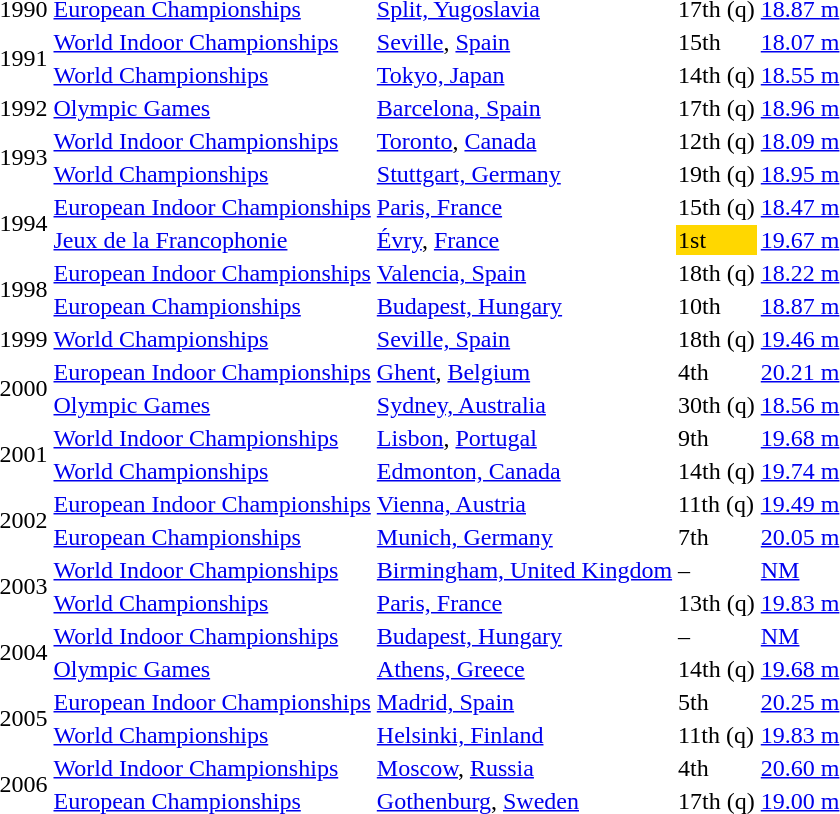<table>
<tr>
<td>1990</td>
<td><a href='#'>European Championships</a></td>
<td><a href='#'>Split, Yugoslavia</a></td>
<td>17th (q)</td>
<td><a href='#'>18.87 m</a></td>
</tr>
<tr>
<td rowspan=2>1991</td>
<td><a href='#'>World Indoor Championships</a></td>
<td><a href='#'>Seville</a>, <a href='#'>Spain</a></td>
<td>15th</td>
<td><a href='#'>18.07 m</a></td>
</tr>
<tr>
<td><a href='#'>World Championships</a></td>
<td><a href='#'>Tokyo, Japan</a></td>
<td>14th (q)</td>
<td><a href='#'>18.55 m</a></td>
</tr>
<tr>
<td>1992</td>
<td><a href='#'>Olympic Games</a></td>
<td><a href='#'>Barcelona, Spain</a></td>
<td>17th (q)</td>
<td><a href='#'>18.96 m</a></td>
</tr>
<tr>
<td rowspan=2>1993</td>
<td><a href='#'>World Indoor Championships</a></td>
<td><a href='#'>Toronto</a>, <a href='#'>Canada</a></td>
<td>12th (q)</td>
<td><a href='#'>18.09 m</a></td>
</tr>
<tr>
<td><a href='#'>World Championships</a></td>
<td><a href='#'>Stuttgart, Germany</a></td>
<td>19th (q)</td>
<td><a href='#'>18.95 m</a></td>
</tr>
<tr>
<td rowspan=2>1994</td>
<td><a href='#'>European Indoor Championships</a></td>
<td><a href='#'>Paris, France</a></td>
<td>15th (q)</td>
<td><a href='#'>18.47 m</a></td>
</tr>
<tr>
<td><a href='#'>Jeux de la Francophonie</a></td>
<td><a href='#'>Évry</a>, <a href='#'>France</a></td>
<td bgcolor="gold">1st</td>
<td><a href='#'>19.67 m</a></td>
</tr>
<tr>
<td rowspan=2>1998</td>
<td><a href='#'>European Indoor Championships</a></td>
<td><a href='#'>Valencia, Spain</a></td>
<td>18th (q)</td>
<td><a href='#'>18.22 m</a></td>
</tr>
<tr>
<td><a href='#'>European Championships</a></td>
<td><a href='#'>Budapest, Hungary</a></td>
<td>10th</td>
<td><a href='#'>18.87 m</a></td>
</tr>
<tr>
<td>1999</td>
<td><a href='#'>World Championships</a></td>
<td><a href='#'>Seville, Spain</a></td>
<td>18th (q)</td>
<td><a href='#'>19.46 m</a></td>
</tr>
<tr>
<td rowspan=2>2000</td>
<td><a href='#'>European Indoor Championships</a></td>
<td><a href='#'>Ghent</a>, <a href='#'>Belgium</a></td>
<td>4th</td>
<td><a href='#'>20.21 m</a></td>
</tr>
<tr>
<td><a href='#'>Olympic Games</a></td>
<td><a href='#'>Sydney, Australia</a></td>
<td>30th (q)</td>
<td><a href='#'>18.56 m</a></td>
</tr>
<tr>
<td rowspan=2>2001</td>
<td><a href='#'>World Indoor Championships</a></td>
<td><a href='#'>Lisbon</a>, <a href='#'>Portugal</a></td>
<td>9th</td>
<td><a href='#'>19.68 m</a></td>
</tr>
<tr>
<td><a href='#'>World Championships</a></td>
<td><a href='#'>Edmonton, Canada</a></td>
<td>14th (q)</td>
<td><a href='#'>19.74 m</a></td>
</tr>
<tr>
<td rowspan=2>2002</td>
<td><a href='#'>European Indoor Championships</a></td>
<td><a href='#'>Vienna, Austria</a></td>
<td>11th (q)</td>
<td><a href='#'>19.49 m</a></td>
</tr>
<tr>
<td><a href='#'>European Championships</a></td>
<td><a href='#'>Munich, Germany</a></td>
<td>7th</td>
<td><a href='#'>20.05 m</a></td>
</tr>
<tr>
<td rowspan=2>2003</td>
<td><a href='#'>World Indoor Championships</a></td>
<td><a href='#'>Birmingham, United Kingdom</a></td>
<td>–</td>
<td><a href='#'>NM</a></td>
</tr>
<tr>
<td><a href='#'>World Championships</a></td>
<td><a href='#'>Paris, France</a></td>
<td>13th (q)</td>
<td><a href='#'>19.83 m</a></td>
</tr>
<tr>
<td rowspan=2>2004</td>
<td><a href='#'>World Indoor Championships</a></td>
<td><a href='#'>Budapest, Hungary</a></td>
<td>–</td>
<td><a href='#'>NM</a></td>
</tr>
<tr>
<td><a href='#'>Olympic Games</a></td>
<td><a href='#'>Athens, Greece</a></td>
<td>14th (q)</td>
<td><a href='#'>19.68 m</a></td>
</tr>
<tr>
<td rowspan=2>2005</td>
<td><a href='#'>European Indoor Championships</a></td>
<td><a href='#'>Madrid, Spain</a></td>
<td>5th</td>
<td><a href='#'>20.25 m</a></td>
</tr>
<tr>
<td><a href='#'>World Championships</a></td>
<td><a href='#'>Helsinki, Finland</a></td>
<td>11th (q)</td>
<td><a href='#'>19.83 m</a></td>
</tr>
<tr>
<td rowspan=2>2006</td>
<td><a href='#'>World Indoor Championships</a></td>
<td><a href='#'>Moscow</a>, <a href='#'>Russia</a></td>
<td>4th</td>
<td><a href='#'>20.60 m</a></td>
</tr>
<tr>
<td><a href='#'>European Championships</a></td>
<td><a href='#'>Gothenburg</a>, <a href='#'>Sweden</a></td>
<td>17th (q)</td>
<td><a href='#'>19.00 m</a></td>
</tr>
</table>
